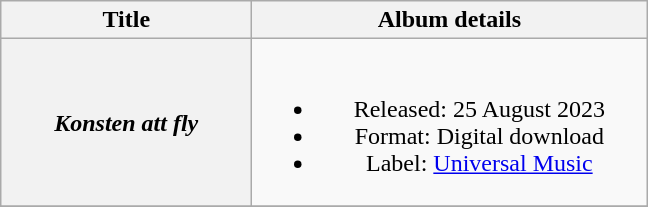<table class="wikitable plainrowheaders" style="text-align:center;">
<tr>
<th scope="col" style="width:10em;">Title</th>
<th scope="col" style="width:16em;">Album details</th>
</tr>
<tr>
<th scope="row"><em>Konsten att fly</em></th>
<td><br><ul><li>Released: 25 August 2023</li><li>Format: Digital download</li><li>Label: <a href='#'>Universal Music</a></li></ul></td>
</tr>
<tr>
</tr>
</table>
